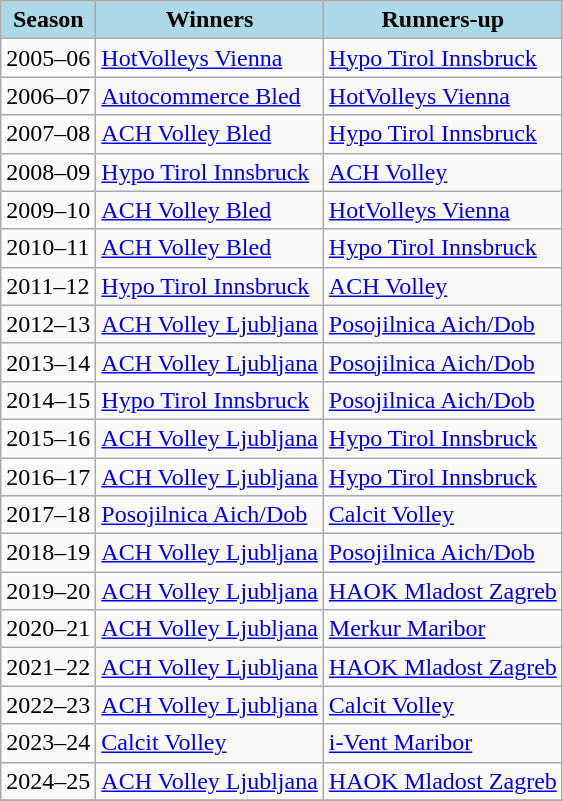<table class=wikitable>
<tr>
<th style="background:lightblue;">Season</th>
<th style="background:lightblue;">Winners</th>
<th style="background:lightblue;">Runners-up</th>
</tr>
<tr>
<td>2005–06</td>
<td> <a href='#'>HotVolleys Vienna</a></td>
<td> <a href='#'>Hypo Tirol Innsbruck</a></td>
</tr>
<tr>
<td>2006–07</td>
<td> <a href='#'>Autocommerce Bled</a></td>
<td> <a href='#'>HotVolleys Vienna</a></td>
</tr>
<tr>
<td>2007–08</td>
<td> <a href='#'>ACH Volley Bled</a></td>
<td> <a href='#'>Hypo Tirol Innsbruck</a></td>
</tr>
<tr>
<td>2008–09</td>
<td> <a href='#'>Hypo Tirol Innsbruck</a></td>
<td> <a href='#'>ACH Volley</a></td>
</tr>
<tr>
<td>2009–10</td>
<td> <a href='#'>ACH Volley Bled</a></td>
<td> <a href='#'>HotVolleys Vienna</a></td>
</tr>
<tr>
<td>2010–11</td>
<td> <a href='#'>ACH Volley Bled</a></td>
<td> <a href='#'>Hypo Tirol Innsbruck</a></td>
</tr>
<tr>
<td>2011–12</td>
<td> <a href='#'>Hypo Tirol Innsbruck</a></td>
<td> <a href='#'>ACH Volley</a></td>
</tr>
<tr>
<td>2012–13</td>
<td> <a href='#'>ACH Volley Ljubljana</a></td>
<td> <a href='#'>Posojilnica Aich/Dob</a></td>
</tr>
<tr>
<td>2013–14</td>
<td> <a href='#'>ACH Volley Ljubljana</a></td>
<td> <a href='#'>Posojilnica Aich/Dob</a></td>
</tr>
<tr>
<td>2014–15</td>
<td> <a href='#'>Hypo Tirol Innsbruck</a></td>
<td> <a href='#'>Posojilnica Aich/Dob</a></td>
</tr>
<tr>
<td>2015–16</td>
<td> <a href='#'>ACH Volley Ljubljana</a></td>
<td> <a href='#'>Hypo Tirol Innsbruck</a></td>
</tr>
<tr>
<td>2016–17</td>
<td> <a href='#'>ACH Volley Ljubljana</a></td>
<td> <a href='#'>Hypo Tirol Innsbruck</a></td>
</tr>
<tr>
<td>2017–18</td>
<td> <a href='#'>Posojilnica Aich/Dob</a></td>
<td> <a href='#'>Calcit Volley</a></td>
</tr>
<tr>
<td>2018–19</td>
<td> <a href='#'>ACH Volley Ljubljana</a></td>
<td> <a href='#'>Posojilnica Aich/Dob</a></td>
</tr>
<tr>
<td>2019–20</td>
<td> <a href='#'>ACH Volley Ljubljana</a></td>
<td> <a href='#'>HAOK Mladost Zagreb</a></td>
</tr>
<tr>
<td>2020–21</td>
<td> <a href='#'>ACH Volley Ljubljana</a></td>
<td> <a href='#'>Merkur Maribor</a></td>
</tr>
<tr>
<td>2021–22</td>
<td> <a href='#'>ACH Volley Ljubljana</a></td>
<td> <a href='#'>HAOK Mladost Zagreb</a></td>
</tr>
<tr>
<td>2022–23</td>
<td> <a href='#'>ACH Volley Ljubljana</a></td>
<td> <a href='#'>Calcit Volley</a></td>
</tr>
<tr>
<td>2023–24</td>
<td> <a href='#'>Calcit Volley</a></td>
<td> <a href='#'>i-Vent Maribor</a></td>
</tr>
<tr>
<td>2024–25</td>
<td> <a href='#'>ACH Volley Ljubljana</a></td>
<td> <a href='#'>HAOK Mladost Zagreb</a></td>
</tr>
<tr>
</tr>
</table>
